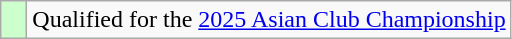<table class="wikitable" style="text-align: left;">
<tr>
<td width=10px bgcolor=#ccffcc></td>
<td>Qualified for the <a href='#'>2025 Asian Club Championship</a></td>
</tr>
</table>
